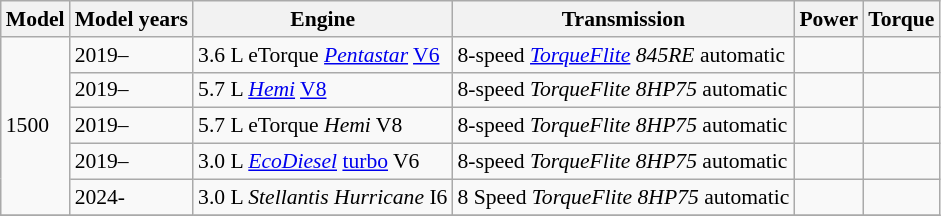<table class="wikitable" style="font-size:90%;">
<tr>
<th>Model</th>
<th>Model years</th>
<th>Engine</th>
<th>Transmission</th>
<th>Power</th>
<th>Torque</th>
</tr>
<tr>
<td rowspan="5">1500</td>
<td>2019–</td>
<td>3.6 L eTorque <em><a href='#'>Pentastar</a></em> <a href='#'>V6</a></td>
<td>8-speed <em><a href='#'>TorqueFlite</a> 845RE</em> automatic</td>
<td></td>
<td></td>
</tr>
<tr>
<td>2019–</td>
<td>5.7 L <em><a href='#'>Hemi</a></em> <a href='#'>V8</a></td>
<td>8-speed <em>TorqueFlite 8HP75</em> automatic</td>
<td></td>
<td></td>
</tr>
<tr>
<td>2019–</td>
<td>5.7 L eTorque <em>Hemi</em> V8</td>
<td>8-speed <em>TorqueFlite 8HP75</em> automatic</td>
<td></td>
<td></td>
</tr>
<tr>
<td>2019–</td>
<td>3.0 L <em><a href='#'>EcoDiesel</a></em> <a href='#'>turbo</a> V6</td>
<td>8-speed <em>TorqueFlite 8HP75</em> automatic</td>
<td></td>
<td></td>
</tr>
<tr>
<td>2024-</td>
<td>3.0 L <em>Stellantis Hurricane</em> I6</td>
<td>8 Speed <em>TorqueFlite 8HP75</em> automatic</td>
<td></td>
<td></td>
</tr>
<tr>
</tr>
</table>
